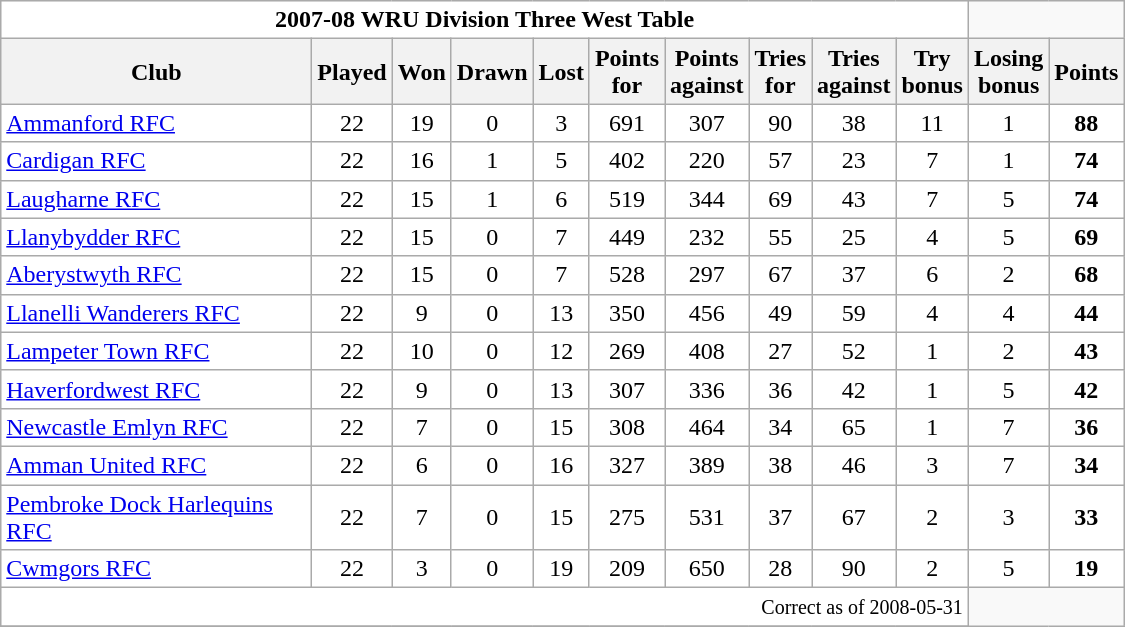<table class="wikitable" style="float:left; margin-right:15px; text-align: center;">
<tr>
<td colspan="10" bgcolor="#FFFFFF" cellpadding="0" cellspacing="0"><strong>2007-08 WRU Division Three West Table</strong></td>
</tr>
<tr>
<th bgcolor="#efefef" width="200">Club</th>
<th bgcolor="#efefef" width="20">Played</th>
<th bgcolor="#efefef" width="20">Won</th>
<th bgcolor="#efefef" width="20">Drawn</th>
<th bgcolor="#efefef" width="20">Lost</th>
<th bgcolor="#efefef" width="20">Points for</th>
<th bgcolor="#efefef" width="20">Points against</th>
<th bgcolor="#efefef" width="20">Tries for</th>
<th bgcolor="#efefef" width="20">Tries against</th>
<th bgcolor="#efefef" width="20">Try bonus</th>
<th bgcolor="#efefef" width="20">Losing bonus</th>
<th bgcolor="#efefef" width="20">Points</th>
</tr>
<tr bgcolor=#ffffff align=center>
<td align=left><a href='#'>Ammanford RFC</a></td>
<td>22</td>
<td>19</td>
<td>0</td>
<td>3</td>
<td>691</td>
<td>307</td>
<td>90</td>
<td>38</td>
<td>11</td>
<td>1</td>
<td><strong>88</strong></td>
</tr>
<tr bgcolor=#ffffff align=center>
<td align=left><a href='#'>Cardigan RFC</a></td>
<td>22</td>
<td>16</td>
<td>1</td>
<td>5</td>
<td>402</td>
<td>220</td>
<td>57</td>
<td>23</td>
<td>7</td>
<td>1</td>
<td><strong>74</strong></td>
</tr>
<tr bgcolor=#ffffff align=center>
<td align=left><a href='#'>Laugharne RFC</a></td>
<td>22</td>
<td>15</td>
<td>1</td>
<td>6</td>
<td>519</td>
<td>344</td>
<td>69</td>
<td>43</td>
<td>7</td>
<td>5</td>
<td><strong>74</strong></td>
</tr>
<tr bgcolor=#ffffff align=center>
<td align=left><a href='#'>Llanybydder RFC</a></td>
<td>22</td>
<td>15</td>
<td>0</td>
<td>7</td>
<td>449</td>
<td>232</td>
<td>55</td>
<td>25</td>
<td>4</td>
<td>5</td>
<td><strong>69</strong></td>
</tr>
<tr bgcolor=#ffffff align=center>
<td align=left><a href='#'>Aberystwyth RFC</a></td>
<td>22</td>
<td>15</td>
<td>0</td>
<td>7</td>
<td>528</td>
<td>297</td>
<td>67</td>
<td>37</td>
<td>6</td>
<td>2</td>
<td><strong>68</strong></td>
</tr>
<tr bgcolor=#ffffff align=center>
<td align=left><a href='#'>Llanelli Wanderers RFC</a></td>
<td>22</td>
<td>9</td>
<td>0</td>
<td>13</td>
<td>350</td>
<td>456</td>
<td>49</td>
<td>59</td>
<td>4</td>
<td>4</td>
<td><strong>44</strong></td>
</tr>
<tr bgcolor=#ffffff align=center>
<td align=left><a href='#'>Lampeter Town RFC</a></td>
<td>22</td>
<td>10</td>
<td>0</td>
<td>12</td>
<td>269</td>
<td>408</td>
<td>27</td>
<td>52</td>
<td>1</td>
<td>2</td>
<td><strong>43</strong></td>
</tr>
<tr bgcolor=#ffffff align=center>
<td align=left><a href='#'>Haverfordwest RFC</a></td>
<td>22</td>
<td>9</td>
<td>0</td>
<td>13</td>
<td>307</td>
<td>336</td>
<td>36</td>
<td>42</td>
<td>1</td>
<td>5</td>
<td><strong>42</strong></td>
</tr>
<tr bgcolor=#ffffff align=center>
<td align=left><a href='#'>Newcastle Emlyn RFC</a></td>
<td>22</td>
<td>7</td>
<td>0</td>
<td>15</td>
<td>308</td>
<td>464</td>
<td>34</td>
<td>65</td>
<td>1</td>
<td>7</td>
<td><strong>36</strong></td>
</tr>
<tr bgcolor=#ffffff align=center>
<td align=left><a href='#'>Amman United RFC</a></td>
<td>22</td>
<td>6</td>
<td>0</td>
<td>16</td>
<td>327</td>
<td>389</td>
<td>38</td>
<td>46</td>
<td>3</td>
<td>7</td>
<td><strong>34</strong></td>
</tr>
<tr bgcolor=#ffffff align=center>
<td align=left><a href='#'>Pembroke Dock Harlequins RFC</a></td>
<td>22</td>
<td>7</td>
<td>0</td>
<td>15</td>
<td>275</td>
<td>531</td>
<td>37</td>
<td>67</td>
<td>2</td>
<td>3</td>
<td><strong>33</strong></td>
</tr>
<tr bgcolor=#ffffff align=center>
<td align=left><a href='#'>Cwmgors RFC</a></td>
<td>22</td>
<td>3</td>
<td>0</td>
<td>19</td>
<td>209</td>
<td>650</td>
<td>28</td>
<td>90</td>
<td>2</td>
<td>5</td>
<td><strong>19</strong></td>
</tr>
<tr>
<td colspan="10" align="right" bgcolor="#FFFFFF" cellpadding="0" cellspacing="0"><small>Correct as of 2008-05-31</small></td>
</tr>
<tr>
</tr>
</table>
